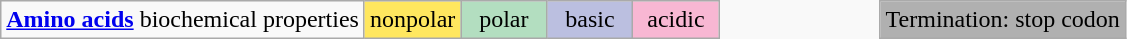<table class="wikitable" style="border: none; text-align: center;">
<tr>
<td><strong><a href='#'>Amino acids</a></strong> biochemical properties</td>
<td style="background-color:#ffe75f; width: 50px;">nonpolar</td>
<td style="background-color:#b3dec0; width: 50px;">polar</td>
<td style="background-color:#bbbfe0; width: 50px;">basic</td>
<td style="background-color:#f8b7d3; width: 50px;">acidic</td>
<td style="border: none; width: 100px;"></td>
<td style="background-color:#B0B0B0;">Termination: stop codon</td>
</tr>
</table>
